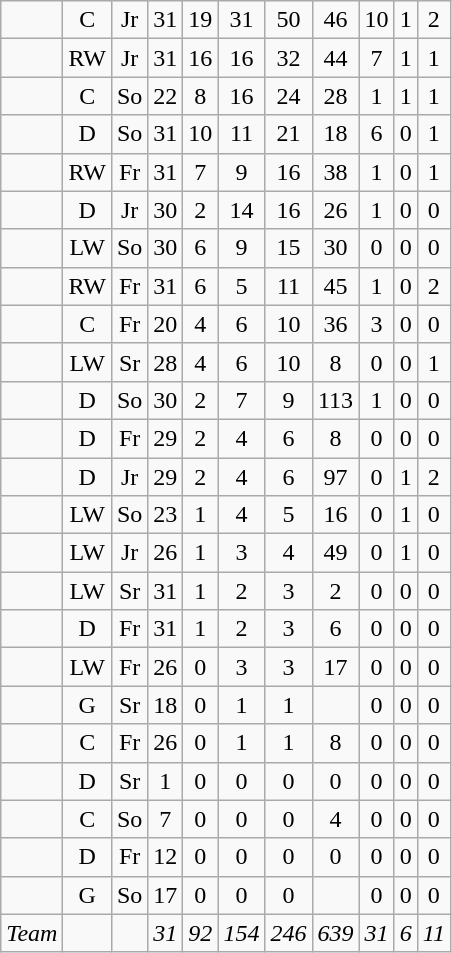<table class="wikitable sortable" style="text-align:center">
<tr>
<td align=left></td>
<td>C</td>
<td>Jr</td>
<td>31</td>
<td>19</td>
<td>31</td>
<td>50</td>
<td>46</td>
<td>10</td>
<td>1</td>
<td>2</td>
</tr>
<tr>
<td align=left></td>
<td>RW</td>
<td>Jr</td>
<td>31</td>
<td>16</td>
<td>16</td>
<td>32</td>
<td>44</td>
<td>7</td>
<td>1</td>
<td>1</td>
</tr>
<tr>
<td align=left></td>
<td>C</td>
<td>So</td>
<td>22</td>
<td>8</td>
<td>16</td>
<td>24</td>
<td>28</td>
<td>1</td>
<td>1</td>
<td>1</td>
</tr>
<tr>
<td align=left></td>
<td>D</td>
<td>So</td>
<td>31</td>
<td>10</td>
<td>11</td>
<td>21</td>
<td>18</td>
<td>6</td>
<td>0</td>
<td>1</td>
</tr>
<tr>
<td align=left></td>
<td>RW</td>
<td>Fr</td>
<td>31</td>
<td>7</td>
<td>9</td>
<td>16</td>
<td>38</td>
<td>1</td>
<td>0</td>
<td>1</td>
</tr>
<tr>
<td align=left></td>
<td>D</td>
<td>Jr</td>
<td>30</td>
<td>2</td>
<td>14</td>
<td>16</td>
<td>26</td>
<td>1</td>
<td>0</td>
<td>0</td>
</tr>
<tr>
<td align=left></td>
<td>LW</td>
<td>So</td>
<td>30</td>
<td>6</td>
<td>9</td>
<td>15</td>
<td>30</td>
<td>0</td>
<td>0</td>
<td>0</td>
</tr>
<tr>
<td align=left></td>
<td>RW</td>
<td>Fr</td>
<td>31</td>
<td>6</td>
<td>5</td>
<td>11</td>
<td>45</td>
<td>1</td>
<td>0</td>
<td>2</td>
</tr>
<tr>
<td align=left></td>
<td>C</td>
<td>Fr</td>
<td>20</td>
<td>4</td>
<td>6</td>
<td>10</td>
<td>36</td>
<td>3</td>
<td>0</td>
<td>0</td>
</tr>
<tr>
<td align=left></td>
<td>LW</td>
<td>Sr</td>
<td>28</td>
<td>4</td>
<td>6</td>
<td>10</td>
<td>8</td>
<td>0</td>
<td>0</td>
<td>1</td>
</tr>
<tr>
<td align=left></td>
<td>D</td>
<td>So</td>
<td>30</td>
<td>2</td>
<td>7</td>
<td>9</td>
<td>113</td>
<td>1</td>
<td>0</td>
<td>0</td>
</tr>
<tr>
<td align=left></td>
<td>D</td>
<td>Fr</td>
<td>29</td>
<td>2</td>
<td>4</td>
<td>6</td>
<td>8</td>
<td>0</td>
<td>0</td>
<td>0</td>
</tr>
<tr>
<td align=left></td>
<td>D</td>
<td>Jr</td>
<td>29</td>
<td>2</td>
<td>4</td>
<td>6</td>
<td>97</td>
<td>0</td>
<td>1</td>
<td>2</td>
</tr>
<tr>
<td align=left></td>
<td>LW</td>
<td>So</td>
<td>23</td>
<td>1</td>
<td>4</td>
<td>5</td>
<td>16</td>
<td>0</td>
<td>1</td>
<td>0</td>
</tr>
<tr>
<td align=left></td>
<td>LW</td>
<td>Jr</td>
<td>26</td>
<td>1</td>
<td>3</td>
<td>4</td>
<td>49</td>
<td>0</td>
<td>1</td>
<td>0</td>
</tr>
<tr>
<td align=left></td>
<td>LW</td>
<td>Sr</td>
<td>31</td>
<td>1</td>
<td>2</td>
<td>3</td>
<td>2</td>
<td>0</td>
<td>0</td>
<td>0</td>
</tr>
<tr>
<td align=left></td>
<td>D</td>
<td>Fr</td>
<td>31</td>
<td>1</td>
<td>2</td>
<td>3</td>
<td>6</td>
<td>0</td>
<td>0</td>
<td>0</td>
</tr>
<tr>
<td align=left></td>
<td>LW</td>
<td>Fr</td>
<td>26</td>
<td>0</td>
<td>3</td>
<td>3</td>
<td>17</td>
<td>0</td>
<td>0</td>
<td>0</td>
</tr>
<tr>
<td align=left></td>
<td>G</td>
<td>Sr</td>
<td>18</td>
<td>0</td>
<td>1</td>
<td>1</td>
<td></td>
<td>0</td>
<td>0</td>
<td>0</td>
</tr>
<tr>
<td align=left></td>
<td>C</td>
<td>Fr</td>
<td>26</td>
<td>0</td>
<td>1</td>
<td>1</td>
<td>8</td>
<td>0</td>
<td>0</td>
<td>0</td>
</tr>
<tr>
<td align=left></td>
<td>D</td>
<td>Sr</td>
<td>1</td>
<td>0</td>
<td>0</td>
<td>0</td>
<td>0</td>
<td>0</td>
<td>0</td>
<td>0</td>
</tr>
<tr>
<td align=left></td>
<td>C</td>
<td>So</td>
<td>7</td>
<td>0</td>
<td>0</td>
<td>0</td>
<td>4</td>
<td>0</td>
<td>0</td>
<td>0</td>
</tr>
<tr>
<td align=left></td>
<td>D</td>
<td>Fr</td>
<td>12</td>
<td>0</td>
<td>0</td>
<td>0</td>
<td>0</td>
<td>0</td>
<td>0</td>
<td>0</td>
</tr>
<tr>
<td align=left></td>
<td>G</td>
<td>So</td>
<td>17</td>
<td>0</td>
<td>0</td>
<td>0</td>
<td></td>
<td>0</td>
<td>0</td>
<td>0</td>
</tr>
<tr class="sortbottom">
<td align=left><em>Team</em></td>
<td></td>
<td></td>
<td><em>31</em></td>
<td><em>92</em></td>
<td><em>154</em></td>
<td><em>246</em></td>
<td><em>639</em></td>
<td><em>31</em></td>
<td><em>6</em></td>
<td><em>11</em></td>
</tr>
</table>
